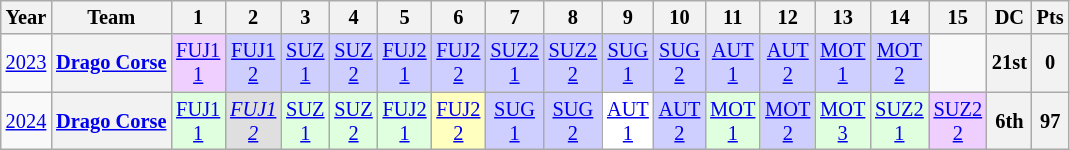<table class="wikitable" style="text-align:center; font-size:85%">
<tr>
<th>Year</th>
<th>Team</th>
<th>1</th>
<th>2</th>
<th>3</th>
<th>4</th>
<th>5</th>
<th>6</th>
<th>7</th>
<th>8</th>
<th>9</th>
<th>10</th>
<th>11</th>
<th>12</th>
<th>13</th>
<th>14</th>
<th>15</th>
<th>DC</th>
<th>Pts</th>
</tr>
<tr>
<td><a href='#'>2023</a></td>
<th nowrap><a href='#'>Drago Corse</a></th>
<td style="background:#efcfff;"><a href='#'>FUJ1<br>1</a><br></td>
<td style="background:#cfcfff;"><a href='#'>FUJ1<br>2</a><br></td>
<td style="background:#cfcfff;"><a href='#'>SUZ<br>1</a><br></td>
<td style="background:#cfcfff;"><a href='#'>SUZ<br>2</a><br></td>
<td style="background:#cfcfff;"><a href='#'>FUJ2<br>1</a><br></td>
<td style="background:#cfcfff;"><a href='#'>FUJ2<br>2</a><br></td>
<td style="background:#cfcfff;"><a href='#'>SUZ2<br>1</a><br></td>
<td style="background:#cfcfff;"><a href='#'>SUZ2<br>2</a><br></td>
<td style="background:#cfcfff;"><a href='#'>SUG<br>1</a><br></td>
<td style="background:#cfcfff;"><a href='#'>SUG<br>2</a><br></td>
<td style="background:#cfcfff;"><a href='#'>AUT<br>1</a><br></td>
<td style="background:#cfcfff;"><a href='#'>AUT<br>2</a><br></td>
<td style="background:#cfcfff;"><a href='#'>MOT<br>1</a><br></td>
<td style="background:#cfcfff;"><a href='#'>MOT<br>2</a><br></td>
<td></td>
<th>21st</th>
<th>0</th>
</tr>
<tr>
<td><a href='#'>2024</a></td>
<th nowrap><a href='#'>Drago Corse</a></th>
<td style="background:#dfffdf;"><a href='#'>FUJ1<br>1</a><br></td>
<td style="background:#dfdfdf;"><em><a href='#'>FUJ1<br>2</a></em><br></td>
<td style="background:#dfffdf;"><a href='#'>SUZ<br>1</a><br></td>
<td style="background:#dfffdf;"><a href='#'>SUZ<br>2</a><br></td>
<td style="background:#dfffdf;"><a href='#'>FUJ2<br>1</a><br></td>
<td style="background:#ffffbf;"><a href='#'>FUJ2<br>2</a><br></td>
<td style="background:#cfcfff;"><a href='#'>SUG<br>1</a><br></td>
<td style="background:#cfcfff;"><a href='#'>SUG<br>2</a><br></td>
<td style="background:#ffffff;"><a href='#'>AUT<br>1</a><br></td>
<td style="background:#cfcfff;"><a href='#'>AUT<br>2</a><br></td>
<td style="background:#dfffdf;"><a href='#'>MOT<br>1</a><br></td>
<td style="background:#cfcfff;"><a href='#'>MOT<br>2</a><br></td>
<td style="background:#dfffdf;"><a href='#'>MOT<br>3</a><br></td>
<td style="background:#dfffdf;"><a href='#'>SUZ2<br>1</a><br></td>
<td style="background:#efcfff;"><a href='#'>SUZ2<br>2</a><br></td>
<th>6th</th>
<th>97</th>
</tr>
</table>
